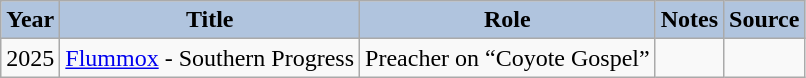<table class="wikitable sortable plainrowheaders">
<tr>
<th style="background:#b0c4de;">Year </th>
<th style="background:#b0c4de;">Title</th>
<th style="background:#b0c4de;">Role </th>
<th style="background:#b0c4de;" class="unsortable">Notes </th>
<th style="background:#b0c4de;" class="unsortable">Source</th>
</tr>
<tr>
<td>2025</td>
<td><a href='#'> Flummox</a> - Southern Progress</td>
<td>Preacher on “Coyote Gospel”</td>
<td></td>
<td></td>
</tr>
</table>
